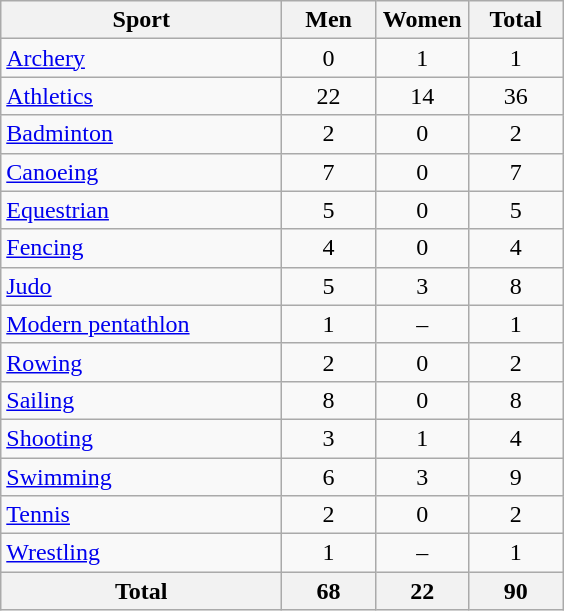<table class="wikitable sortable" style="text-align:center;">
<tr>
<th width=180>Sport</th>
<th width=55>Men</th>
<th width=55>Women</th>
<th width=55>Total</th>
</tr>
<tr>
<td align=left><a href='#'>Archery</a></td>
<td>0</td>
<td>1</td>
<td>1</td>
</tr>
<tr>
<td align=left><a href='#'>Athletics</a></td>
<td>22</td>
<td>14</td>
<td>36</td>
</tr>
<tr>
<td align=left><a href='#'>Badminton</a></td>
<td>2</td>
<td>0</td>
<td>2</td>
</tr>
<tr>
<td align=left><a href='#'>Canoeing</a></td>
<td>7</td>
<td>0</td>
<td>7</td>
</tr>
<tr>
<td align=left><a href='#'>Equestrian</a></td>
<td>5</td>
<td>0</td>
<td>5</td>
</tr>
<tr>
<td align=left><a href='#'>Fencing</a></td>
<td>4</td>
<td>0</td>
<td>4</td>
</tr>
<tr>
<td align=left><a href='#'>Judo</a></td>
<td>5</td>
<td>3</td>
<td>8</td>
</tr>
<tr>
<td align=left><a href='#'>Modern pentathlon</a></td>
<td>1</td>
<td>–</td>
<td>1</td>
</tr>
<tr>
<td align=left><a href='#'>Rowing</a></td>
<td>2</td>
<td>0</td>
<td>2</td>
</tr>
<tr>
<td align=left><a href='#'>Sailing</a></td>
<td>8</td>
<td>0</td>
<td>8</td>
</tr>
<tr>
<td align=left><a href='#'>Shooting</a></td>
<td>3</td>
<td>1</td>
<td>4</td>
</tr>
<tr>
<td align=left><a href='#'>Swimming</a></td>
<td>6</td>
<td>3</td>
<td>9</td>
</tr>
<tr>
<td align=left><a href='#'>Tennis</a></td>
<td>2</td>
<td>0</td>
<td>2</td>
</tr>
<tr>
<td align=left><a href='#'>Wrestling</a></td>
<td>1</td>
<td>–</td>
<td>1</td>
</tr>
<tr>
<th>Total</th>
<th>68</th>
<th>22</th>
<th>90</th>
</tr>
</table>
